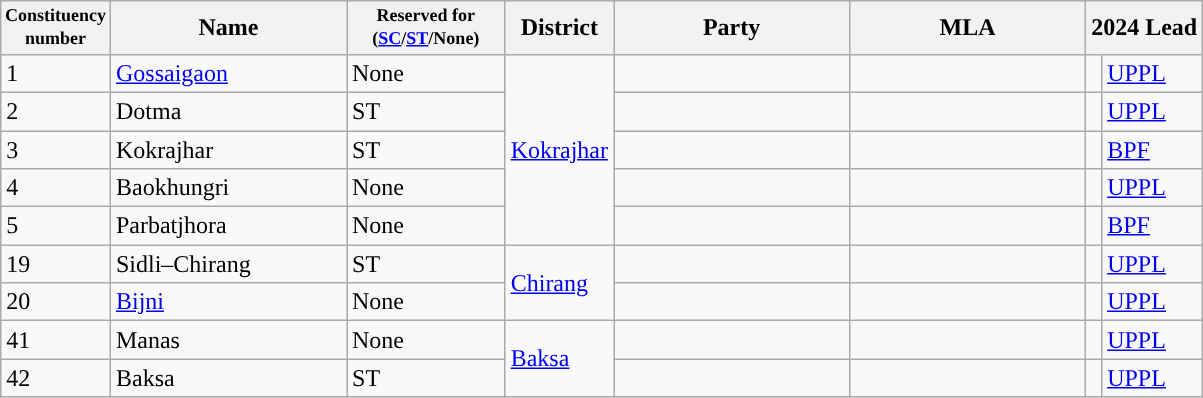<table class="wikitable sortable">
<tr>
<th width="50px" style="font-size:75%">Constituency number</th>
<th width="150px">Name</th>
<th width="100px" style="font-size:75%">Reserved for (<a href='#'>SC</a>/<a href='#'>ST</a>/None)</th>
<th>District</th>
<th width="150px">Party</th>
<th width="150px">MLA</th>
<th colspan="2">2024 Lead</th>
</tr>
<tr>
<td>1</td>
<td><a href='#'>Gossaigaon</a></td>
<td>None</td>
<td rowspan="5"><a href='#'>Kokrajhar</a></td>
<td></td>
<td></td>
<td style="background-color: "></td>
<td><a href='#'>UPPL</a></td>
</tr>
<tr>
<td>2</td>
<td>Dotma</td>
<td>ST</td>
<td></td>
<td></td>
<td style="background-color: "></td>
<td><a href='#'>UPPL</a></td>
</tr>
<tr>
<td>3</td>
<td>Kokrajhar</td>
<td>ST</td>
<td></td>
<td></td>
<td style="background-color: "></td>
<td><a href='#'>BPF</a></td>
</tr>
<tr>
<td>4</td>
<td>Baokhungri</td>
<td>None</td>
<td></td>
<td></td>
<td style="background-color: "></td>
<td><a href='#'>UPPL</a></td>
</tr>
<tr>
<td>5</td>
<td>Parbatjhora</td>
<td>None</td>
<td></td>
<td></td>
<td style="background-color: "></td>
<td><a href='#'>BPF</a></td>
</tr>
<tr>
<td>19</td>
<td>Sidli–Chirang</td>
<td>ST</td>
<td rowspan="2"><a href='#'>Chirang</a></td>
<td></td>
<td></td>
<td style="background-color: "></td>
<td><a href='#'>UPPL</a></td>
</tr>
<tr>
<td>20</td>
<td><a href='#'>Bijni</a></td>
<td>None</td>
<td></td>
<td></td>
<td style="background-color: "></td>
<td><a href='#'>UPPL</a></td>
</tr>
<tr>
<td>41</td>
<td>Manas</td>
<td>None</td>
<td rowspan="2"><a href='#'>Baksa</a></td>
<td></td>
<td></td>
<td style="background-color: "></td>
<td><a href='#'>UPPL</a></td>
</tr>
<tr>
<td>42</td>
<td>Baksa</td>
<td>ST</td>
<td></td>
<td></td>
<td style="background-color: "></td>
<td><a href='#'>UPPL</a></td>
</tr>
</table>
